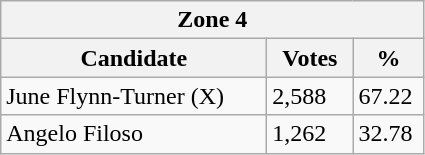<table class="wikitable">
<tr>
<th colspan="3">Zone 4</th>
</tr>
<tr>
<th style="width: 170px">Candidate</th>
<th style="width: 50px">Votes</th>
<th style="width: 40px">%</th>
</tr>
<tr>
<td>June Flynn-Turner (X)</td>
<td>2,588</td>
<td>67.22</td>
</tr>
<tr>
<td>Angelo Filoso</td>
<td>1,262</td>
<td>32.78</td>
</tr>
</table>
